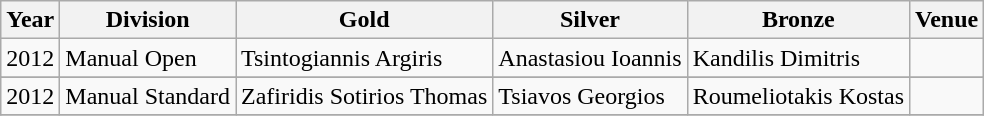<table class="wikitable sortable" style="text-align: left;">
<tr>
<th>Year</th>
<th>Division</th>
<th> Gold</th>
<th> Silver</th>
<th> Bronze</th>
<th>Venue</th>
</tr>
<tr>
<td>2012</td>
<td>Manual Open</td>
<td> Tsintogiannis Argiris</td>
<td> Anastasiou Ioannis</td>
<td> Kandilis Dimitris</td>
<td></td>
</tr>
<tr>
</tr>
<tr>
<td>2012</td>
<td>Manual Standard</td>
<td> Zafiridis Sotirios Thomas</td>
<td> Tsiavos Georgios</td>
<td> Roumeliotakis Kostas</td>
<td></td>
</tr>
<tr>
</tr>
</table>
